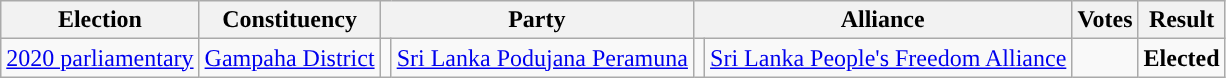<table class="wikitable" style="text-align:left;">
<tr>
<th scope=col>Election</th>
<th scope=col>Constituency</th>
<th scope=col colspan="2">Party</th>
<th scope=col colspan="2">Alliance</th>
<th scope=col>Votes</th>
<th scope=col>Result</th>
</tr>
<tr>
<td><a href='#'>2020 parliamentary</a></td>
<td><a href='#'>Gampaha District</a></td>
<td style="background:"></td>
<td><a href='#'>Sri Lanka Podujana Peramuna</a></td>
<td style="background:"></td>
<td><a href='#'>Sri Lanka People's Freedom Alliance</a></td>
<td align=right></td>
<td><strong>Elected</strong></td>
</tr>
</table>
